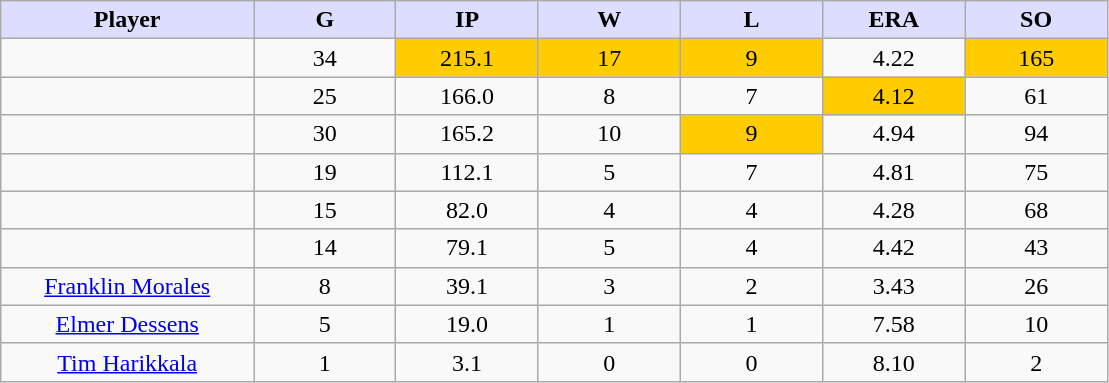<table class="wikitable sortable">
<tr>
<th style="background:#ddf; width:16%;">Player</th>
<th style="background:#ddf; width:9%;">G</th>
<th style="background:#ddf; width:9%;">IP</th>
<th style="background:#ddf; width:9%;">W</th>
<th style="background:#ddf; width:9%;">L</th>
<th style="background:#ddf; width:9%;">ERA</th>
<th style="background:#ddf; width:9%;">SO</th>
</tr>
<tr style="text-align:center;">
<td></td>
<td>34</td>
<td bgcolor="#FFCC00">215.1</td>
<td bgcolor="#FFCC00">17</td>
<td bgcolor="#FFCC00">9</td>
<td>4.22</td>
<td bgcolor="#FFCC00">165</td>
</tr>
<tr style="text-align:center;">
<td></td>
<td>25</td>
<td>166.0</td>
<td>8</td>
<td>7</td>
<td bgcolor="#FFCC00">4.12</td>
<td>61</td>
</tr>
<tr style="text-align:center;">
<td></td>
<td>30</td>
<td>165.2</td>
<td>10</td>
<td bgcolor="#FFCC00">9</td>
<td>4.94</td>
<td>94</td>
</tr>
<tr style="text-align:center;">
<td></td>
<td>19</td>
<td>112.1</td>
<td>5</td>
<td>7</td>
<td>4.81</td>
<td>75</td>
</tr>
<tr style="text-align:center;">
<td></td>
<td>15</td>
<td>82.0</td>
<td>4</td>
<td>4</td>
<td>4.28</td>
<td>68</td>
</tr>
<tr style="text-align:center;">
<td></td>
<td>14</td>
<td>79.1</td>
<td>5</td>
<td>4</td>
<td>4.42</td>
<td>43</td>
</tr>
<tr align=center>
<td><a href='#'>Franklin Morales</a></td>
<td>8</td>
<td>39.1</td>
<td>3</td>
<td>2</td>
<td>3.43</td>
<td>26</td>
</tr>
<tr align=center>
<td><a href='#'>Elmer Dessens</a></td>
<td>5</td>
<td>19.0</td>
<td>1</td>
<td>1</td>
<td>7.58</td>
<td>10</td>
</tr>
<tr align=center>
<td><a href='#'>Tim Harikkala</a></td>
<td>1</td>
<td>3.1</td>
<td>0</td>
<td>0</td>
<td>8.10</td>
<td>2</td>
</tr>
</table>
